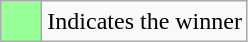<table class="wikitable">
<tr>
<td style="background:#99ff99; height:20px; width:20px"></td>
<td>Indicates the winner</td>
</tr>
</table>
